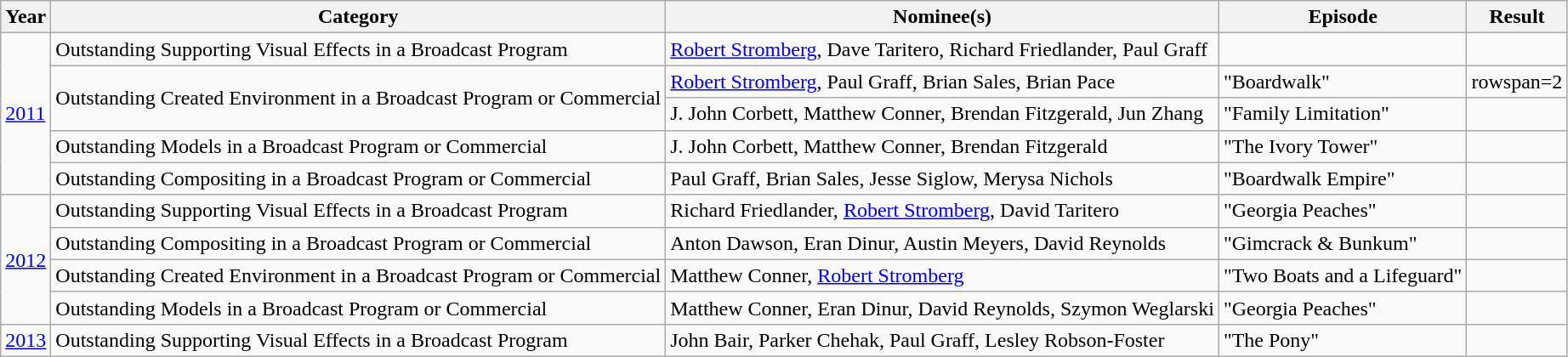<table class="wikitable">
<tr>
<th>Year</th>
<th>Category</th>
<th>Nominee(s)</th>
<th>Episode</th>
<th>Result</th>
</tr>
<tr>
<td rowspan=5><a href='#'>2011</a></td>
<td>Outstanding Supporting Visual Effects in a Broadcast Program</td>
<td><a href='#'>Robert Stromberg</a>, Dave Taritero, Richard Friedlander, Paul Graff</td>
<td></td>
<td></td>
</tr>
<tr>
<td rowspan=2>Outstanding Created Environment in a Broadcast Program or Commercial</td>
<td><a href='#'>Robert Stromberg</a>, Paul Graff, Brian Sales, Brian Pace</td>
<td>"Boardwalk"</td>
<td>rowspan=2 </td>
</tr>
<tr>
<td>J. John Corbett, Matthew Conner, Brendan Fitzgerald, Jun Zhang</td>
<td>"Family Limitation"</td>
</tr>
<tr>
<td>Outstanding Models in a Broadcast Program or Commercial</td>
<td>J. John Corbett, Matthew Conner, Brendan Fitzgerald</td>
<td>"The Ivory Tower"</td>
<td></td>
</tr>
<tr>
<td>Outstanding Compositing in a Broadcast Program or Commercial</td>
<td>Paul Graff, Brian Sales, Jesse Siglow, Merysa Nichols</td>
<td>"Boardwalk Empire"</td>
<td></td>
</tr>
<tr>
<td rowspan=4><a href='#'>2012</a></td>
<td>Outstanding Supporting Visual Effects in a Broadcast Program</td>
<td>Richard Friedlander, <a href='#'>Robert Stromberg</a>, David Taritero</td>
<td>"Georgia Peaches"</td>
<td></td>
</tr>
<tr>
<td>Outstanding Compositing in a Broadcast Program or Commercial</td>
<td>Anton Dawson, Eran Dinur, Austin Meyers, David Reynolds</td>
<td>"Gimcrack & Bunkum"</td>
<td></td>
</tr>
<tr>
<td>Outstanding Created Environment in a Broadcast Program or Commercial</td>
<td>Matthew Conner, <a href='#'>Robert Stromberg</a></td>
<td>"Two Boats and a Lifeguard"</td>
<td></td>
</tr>
<tr>
<td>Outstanding Models in a Broadcast Program or Commercial</td>
<td>Matthew Conner, Eran Dinur, David Reynolds, Szymon Weglarski</td>
<td>"Georgia Peaches"</td>
<td></td>
</tr>
<tr>
<td><a href='#'>2013</a></td>
<td>Outstanding Supporting Visual Effects in a Broadcast Program</td>
<td>John Bair, Parker Chehak, Paul Graff, Lesley Robson-Foster</td>
<td>"The Pony"</td>
<td></td>
</tr>
</table>
